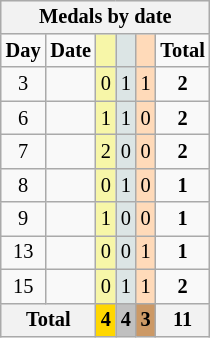<table class="wikitable" style="font-size:85%; float:left;text-align:center">
<tr bgcolor="#efefef">
<th colspan=7>Medals by date</th>
</tr>
<tr align=center>
<td><strong>Day</strong></td>
<td><strong>Date</strong></td>
<td bgcolor=#f7f6a8></td>
<td bgcolor=#dce5e5></td>
<td bgcolor=#ffdab9></td>
<td><strong>Total</strong></td>
</tr>
<tr align=center>
<td>3</td>
<td></td>
<td style="background:#F7F6A8;">0</td>
<td style="background:#DCE5E5;">1</td>
<td style="background:#FFDAB9;">1</td>
<td><strong>2</strong></td>
</tr>
<tr align=center>
<td>6</td>
<td></td>
<td style="background:#F7F6A8;">1</td>
<td style="background:#DCE5E5;">1</td>
<td style="background:#FFDAB9;">0</td>
<td><strong>2</strong></td>
</tr>
<tr align=center>
<td>7</td>
<td></td>
<td style="background:#F7F6A8;">2</td>
<td style="background:#DCE5E5;">0</td>
<td style="background:#FFDAB9;">0</td>
<td><strong>2</strong></td>
</tr>
<tr align=center>
<td>8</td>
<td></td>
<td style="background:#F7F6A8;">0</td>
<td style="background:#DCE5E5;">1</td>
<td style="background:#FFDAB9;">0</td>
<td><strong>1</strong></td>
</tr>
<tr align=center>
<td>9</td>
<td></td>
<td style="background:#F7F6A8;">1</td>
<td style="background:#DCE5E5;">0</td>
<td style="background:#FFDAB9;">0</td>
<td><strong>1</strong></td>
</tr>
<tr align=center>
<td>13</td>
<td></td>
<td style="background:#F7F6A8;">0</td>
<td style="background:#DCE5E5;">0</td>
<td style="background:#FFDAB9;">1</td>
<td><strong>1</strong></td>
</tr>
<tr align=center>
<td>15</td>
<td></td>
<td style="background:#F7F6A8;">0</td>
<td style="background:#DCE5E5;">1</td>
<td style="background:#FFDAB9;">1</td>
<td><strong>2</strong></td>
</tr>
<tr align=center>
<th colspan=2><strong>Total</strong></th>
<th style="background:gold;"><strong>4</strong></th>
<th style="background:silver;"><strong>4</strong></th>
<th style="background:#c96;"><strong>3</strong></th>
<th>11</th>
</tr>
</table>
